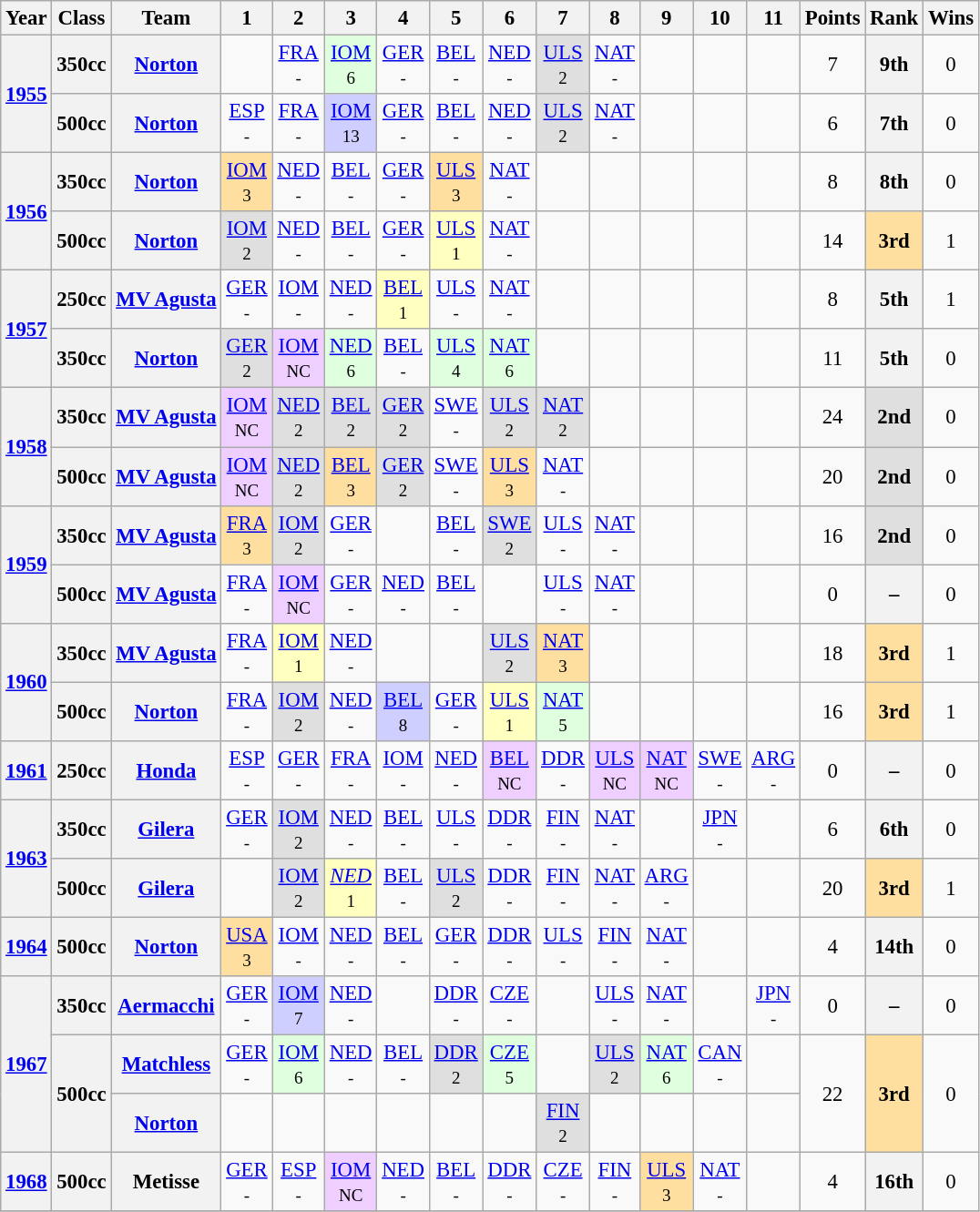<table class="wikitable" style="text-align:center; font-size:95%">
<tr>
<th>Year</th>
<th>Class</th>
<th>Team</th>
<th>1</th>
<th>2</th>
<th>3</th>
<th>4</th>
<th>5</th>
<th>6</th>
<th>7</th>
<th>8</th>
<th>9</th>
<th>10</th>
<th>11</th>
<th>Points</th>
<th>Rank</th>
<th>Wins</th>
</tr>
<tr>
<th rowspan=2><a href='#'>1955</a></th>
<th>350cc</th>
<th><a href='#'>Norton</a></th>
<td></td>
<td><a href='#'>FRA</a><br><small>-</small></td>
<td style="background:#DFFFDF;"><a href='#'>IOM</a><br><small>6</small></td>
<td><a href='#'>GER</a><br><small>-</small></td>
<td><a href='#'>BEL</a><br><small>-</small></td>
<td><a href='#'>NED</a><br><small>-</small></td>
<td style="background:#DFDFDF;"><a href='#'>ULS</a><br><small>2</small></td>
<td><a href='#'>NAT</a><br><small>-</small></td>
<td></td>
<td></td>
<td></td>
<td>7</td>
<th>9th</th>
<td>0</td>
</tr>
<tr>
<th>500cc</th>
<th><a href='#'>Norton</a></th>
<td><a href='#'>ESP</a><br><small>-</small></td>
<td><a href='#'>FRA</a><br><small>-</small></td>
<td style="background:#CFCFFF;"><a href='#'>IOM</a><br><small>13</small></td>
<td><a href='#'>GER</a><br><small>-</small></td>
<td><a href='#'>BEL</a><br><small>-</small></td>
<td><a href='#'>NED</a><br><small>-</small></td>
<td style="background:#DFDFDF;"><a href='#'>ULS</a><br><small>2</small></td>
<td><a href='#'>NAT</a><br><small>-</small></td>
<td></td>
<td></td>
<td></td>
<td>6</td>
<th>7th</th>
<td>0</td>
</tr>
<tr>
<th rowspan=2><a href='#'>1956</a></th>
<th>350cc</th>
<th><a href='#'>Norton</a></th>
<td style="background:#FFDF9F;"><a href='#'>IOM</a><br><small>3</small></td>
<td><a href='#'>NED</a><br><small>-</small></td>
<td><a href='#'>BEL</a><br><small>-</small></td>
<td><a href='#'>GER</a><br><small>-</small></td>
<td style="background:#FFDF9F;"><a href='#'>ULS</a><br><small>3</small></td>
<td><a href='#'>NAT</a><br><small>-</small></td>
<td></td>
<td></td>
<td></td>
<td></td>
<td></td>
<td>8</td>
<th>8th</th>
<td>0</td>
</tr>
<tr>
<th>500cc</th>
<th><a href='#'>Norton</a></th>
<td style="background:#DFDFDF;"><a href='#'>IOM</a><br><small>2</small></td>
<td><a href='#'>NED</a><br><small>-</small></td>
<td><a href='#'>BEL</a><br><small>-</small></td>
<td><a href='#'>GER</a><br><small>-</small></td>
<td style="background:#FFFFBF;"><a href='#'>ULS</a><br><small>1</small></td>
<td><a href='#'>NAT</a><br><small>-</small></td>
<td></td>
<td></td>
<td></td>
<td></td>
<td></td>
<td>14</td>
<td style="background:#FFDF9F;"><strong>3rd</strong></td>
<td>1</td>
</tr>
<tr>
<th rowspan=2><a href='#'>1957</a></th>
<th>250cc</th>
<th><a href='#'>MV Agusta</a></th>
<td><a href='#'>GER</a><br><small>-</small></td>
<td><a href='#'>IOM</a><br><small>-</small></td>
<td><a href='#'>NED</a><br><small>-</small></td>
<td style="background:#FFFFBF;"><a href='#'>BEL</a><br><small>1</small></td>
<td><a href='#'>ULS</a><br><small>-</small></td>
<td><a href='#'>NAT</a><br><small>-</small></td>
<td></td>
<td></td>
<td></td>
<td></td>
<td></td>
<td>8</td>
<th>5th</th>
<td>1</td>
</tr>
<tr>
<th>350cc</th>
<th><a href='#'>Norton</a></th>
<td style="background:#DFDFDF;"><a href='#'>GER</a><br><small>2</small></td>
<td style="background:#EFCFFF;"><a href='#'>IOM</a><br><small>NC</small></td>
<td style="background:#DFFFDF;"><a href='#'>NED</a><br><small>6</small></td>
<td><a href='#'>BEL</a><br><small>-</small></td>
<td style="background:#DFFFDF;"><a href='#'>ULS</a><br><small>4</small></td>
<td style="background:#DFFFDF;"><a href='#'>NAT</a><br><small>6</small></td>
<td></td>
<td></td>
<td></td>
<td></td>
<td></td>
<td>11</td>
<th>5th</th>
<td>0</td>
</tr>
<tr>
<th rowspan=2><a href='#'>1958</a></th>
<th>350cc</th>
<th><a href='#'>MV Agusta</a></th>
<td style="background:#EFCFFF;"><a href='#'>IOM</a><br><small>NC</small></td>
<td style="background:#DFDFDF;"><a href='#'>NED</a><br><small>2</small></td>
<td style="background:#DFDFDF;"><a href='#'>BEL</a><br><small>2</small></td>
<td style="background:#DFDFDF;"><a href='#'>GER</a><br><small>2</small></td>
<td><a href='#'>SWE</a><br><small>-</small></td>
<td style="background:#DFDFDF;"><a href='#'>ULS</a><br><small>2</small></td>
<td style="background:#DFDFDF;"><a href='#'>NAT</a><br><small>2</small></td>
<td></td>
<td></td>
<td></td>
<td></td>
<td>24</td>
<td style="background:#DFDFDF;"><strong>2nd</strong></td>
<td>0</td>
</tr>
<tr>
<th>500cc</th>
<th><a href='#'>MV Agusta</a></th>
<td style="background:#EFCFFF;"><a href='#'>IOM</a><br><small>NC</small></td>
<td style="background:#DFDFDF;"><a href='#'>NED</a><br><small>2</small></td>
<td style="background:#FFDF9F;"><a href='#'>BEL</a><br><small>3</small></td>
<td style="background:#DFDFDF;"><a href='#'>GER</a><br><small>2</small></td>
<td><a href='#'>SWE</a><br><small>-</small></td>
<td style="background:#FFDF9F;"><a href='#'>ULS</a><br><small>3</small></td>
<td><a href='#'>NAT</a><br><small>-</small></td>
<td></td>
<td></td>
<td></td>
<td></td>
<td>20</td>
<td style="background:#DFDFDF;"><strong>2nd</strong></td>
<td>0</td>
</tr>
<tr>
<th rowspan=2><a href='#'>1959</a></th>
<th>350cc</th>
<th><a href='#'>MV Agusta</a></th>
<td style="background:#FFDF9F;"><a href='#'>FRA</a><br><small>3</small></td>
<td style="background:#DFDFDF;"><a href='#'>IOM</a><br><small>2</small></td>
<td><a href='#'>GER</a><br><small>-</small></td>
<td></td>
<td><a href='#'>BEL</a><br><small>-</small></td>
<td style="background:#DFDFDF;"><a href='#'>SWE</a><br><small>2</small></td>
<td><a href='#'>ULS</a><br><small>-</small></td>
<td><a href='#'>NAT</a><br><small>-</small></td>
<td></td>
<td></td>
<td></td>
<td>16</td>
<td style="background:#DFDFDF;"><strong>2nd</strong></td>
<td>0</td>
</tr>
<tr>
<th>500cc</th>
<th><a href='#'>MV Agusta</a></th>
<td><a href='#'>FRA</a><br><small>-</small></td>
<td style="background:#EFCFFF;"><a href='#'>IOM</a><br><small>NC</small></td>
<td><a href='#'>GER</a><br><small>-</small></td>
<td><a href='#'>NED</a><br><small>-</small></td>
<td><a href='#'>BEL</a><br><small>-</small></td>
<td></td>
<td><a href='#'>ULS</a><br><small>-</small></td>
<td><a href='#'>NAT</a><br><small>-</small></td>
<td></td>
<td></td>
<td></td>
<td>0</td>
<th>–</th>
<td>0</td>
</tr>
<tr>
<th rowspan=2><a href='#'>1960</a></th>
<th>350cc</th>
<th><a href='#'>MV Agusta</a></th>
<td><a href='#'>FRA</a><br><small>-</small></td>
<td style="background:#FFFFBF;"><a href='#'>IOM</a><br><small>1</small></td>
<td><a href='#'>NED</a><br><small>-</small></td>
<td></td>
<td></td>
<td style="background:#DFDFDF;"><a href='#'>ULS</a><br><small>2</small></td>
<td style="background:#FFDF9F;"><a href='#'>NAT</a><br><small>3</small></td>
<td></td>
<td></td>
<td></td>
<td></td>
<td>18</td>
<td style="background:#FFDF9F;"><strong>3rd</strong></td>
<td>1</td>
</tr>
<tr>
<th>500cc</th>
<th><a href='#'>Norton</a></th>
<td><a href='#'>FRA</a><br><small>-</small></td>
<td style="background:#DFDFDF;"><a href='#'>IOM</a><br><small>2</small></td>
<td><a href='#'>NED</a><br><small>-</small></td>
<td style="background:#CFCFFF;"><a href='#'>BEL</a><br><small>8</small></td>
<td><a href='#'>GER</a><br><small>-</small></td>
<td style="background:#FFFFBF;"><a href='#'>ULS</a><br><small>1</small></td>
<td style="background:#DFFFDF;"><a href='#'>NAT</a><br><small>5</small></td>
<td></td>
<td></td>
<td></td>
<td></td>
<td>16</td>
<td style="background:#FFDF9F;"><strong>3rd</strong></td>
<td>1</td>
</tr>
<tr>
<th><a href='#'>1961</a></th>
<th>250cc</th>
<th><a href='#'>Honda</a></th>
<td><a href='#'>ESP</a><br><small>-</small></td>
<td><a href='#'>GER</a><br><small>-</small></td>
<td><a href='#'>FRA</a><br><small>-</small></td>
<td><a href='#'>IOM</a><br><small>-</small></td>
<td><a href='#'>NED</a><br><small>-</small></td>
<td style="background:#EFCFFF;"><a href='#'>BEL</a><br><small>NC</small></td>
<td><a href='#'>DDR</a><br><small>-</small></td>
<td style="background:#EFCFFF;"><a href='#'>ULS</a><br><small>NC</small></td>
<td style="background:#EFCFFF;"><a href='#'>NAT</a><br><small>NC</small></td>
<td><a href='#'>SWE</a><br><small>-</small></td>
<td><a href='#'>ARG</a><br><small>-</small></td>
<td>0</td>
<th>–</th>
<td>0</td>
</tr>
<tr>
<th rowspan=2><a href='#'>1963</a></th>
<th>350cc</th>
<th><a href='#'>Gilera</a></th>
<td><a href='#'>GER</a><br><small>-</small></td>
<td style="background:#DFDFDF;"><a href='#'>IOM</a><br><small>2</small></td>
<td><a href='#'>NED</a><br><small>-</small></td>
<td><a href='#'>BEL</a><br><small>-</small></td>
<td><a href='#'>ULS</a><br><small>-</small></td>
<td><a href='#'>DDR</a><br><small>-</small></td>
<td><a href='#'>FIN</a><br><small>-</small></td>
<td><a href='#'>NAT</a><br><small>-</small></td>
<td></td>
<td><a href='#'>JPN</a><br><small>-</small></td>
<td></td>
<td>6</td>
<th>6th</th>
<td>0</td>
</tr>
<tr>
<th>500cc</th>
<th><a href='#'>Gilera</a></th>
<td></td>
<td style="background:#DFDFDF;"><a href='#'>IOM</a><br><small>2</small></td>
<td style="background:#FFFFBF;"><em><a href='#'>NED</a></em><br><small>1</small></td>
<td><a href='#'>BEL</a><br><small>-</small></td>
<td style="background:#DFDFDF;"><a href='#'>ULS</a><br><small>2</small></td>
<td><a href='#'>DDR</a><br><small>-</small></td>
<td><a href='#'>FIN</a><br><small>-</small></td>
<td><a href='#'>NAT</a><br><small>-</small></td>
<td><a href='#'>ARG</a><br><small>-</small></td>
<td></td>
<td></td>
<td>20</td>
<td style="background:#FFDF9F;"><strong>3rd</strong></td>
<td>1</td>
</tr>
<tr>
<th><a href='#'>1964</a></th>
<th>500cc</th>
<th><a href='#'>Norton</a></th>
<td style="background:#FFDF9F;"><a href='#'>USA</a><br><small>3</small></td>
<td><a href='#'>IOM</a><br><small>-</small></td>
<td><a href='#'>NED</a><br><small>-</small></td>
<td><a href='#'>BEL</a><br><small>-</small></td>
<td><a href='#'>GER</a><br><small>-</small></td>
<td><a href='#'>DDR</a><br><small>-</small></td>
<td><a href='#'>ULS</a><br><small>-</small></td>
<td><a href='#'>FIN</a><br><small>-</small></td>
<td><a href='#'>NAT</a><br><small>-</small></td>
<td></td>
<td></td>
<td>4</td>
<th>14th</th>
<td>0</td>
</tr>
<tr>
<th rowspan=3><a href='#'>1967</a></th>
<th>350cc</th>
<th><a href='#'>Aermacchi</a></th>
<td><a href='#'>GER</a><br><small>-</small></td>
<td style="background:#CFCFFF;"><a href='#'>IOM</a><br><small>7</small></td>
<td><a href='#'>NED</a><br><small>-</small></td>
<td></td>
<td><a href='#'>DDR</a><br><small>-</small></td>
<td><a href='#'>CZE</a><br><small>-</small></td>
<td></td>
<td><a href='#'>ULS</a><br><small>-</small></td>
<td><a href='#'>NAT</a><br><small>-</small></td>
<td></td>
<td><a href='#'>JPN</a><br><small>-</small></td>
<td>0</td>
<th>–</th>
<td>0</td>
</tr>
<tr>
<th rowspan=2>500cc</th>
<th><a href='#'>Matchless</a></th>
<td><a href='#'>GER</a><br><small>-</small></td>
<td style="background:#DFFFDF;"><a href='#'>IOM</a><br><small>6</small></td>
<td><a href='#'>NED</a><br><small>-</small></td>
<td><a href='#'>BEL</a><br><small>-</small></td>
<td style="background:#DFDFDF;"><a href='#'>DDR</a><br><small>2</small></td>
<td style="background:#DFFFDF;"><a href='#'>CZE</a><br><small>5</small></td>
<td></td>
<td style="background:#DFDFDF;"><a href='#'>ULS</a><br><small>2</small></td>
<td style="background:#DFFFDF;"><a href='#'>NAT</a><br><small>6</small></td>
<td><a href='#'>CAN</a><br><small>-</small></td>
<td></td>
<td rowspan=2>22</td>
<td rowspan=2 style="background:#FFDF9F;"><strong>3rd</strong></td>
<td rowspan=2>0</td>
</tr>
<tr>
<th><a href='#'>Norton</a></th>
<td></td>
<td></td>
<td></td>
<td></td>
<td></td>
<td></td>
<td style="background:#DFDFDF;"><a href='#'>FIN</a><br><small>2</small></td>
<td></td>
<td></td>
<td></td>
<td></td>
</tr>
<tr>
<th><a href='#'>1968</a></th>
<th>500cc</th>
<th>Metisse</th>
<td><a href='#'>GER</a><br><small>-</small></td>
<td><a href='#'>ESP</a><br><small>-</small></td>
<td style="background:#EFCFFF;"><a href='#'>IOM</a><br><small>NC</small></td>
<td><a href='#'>NED</a><br><small>-</small></td>
<td><a href='#'>BEL</a><br><small>-</small></td>
<td><a href='#'>DDR</a><br><small>-</small></td>
<td><a href='#'>CZE</a><br><small>-</small></td>
<td><a href='#'>FIN</a><br><small>-</small></td>
<td style="background:#FFDF9F;"><a href='#'>ULS</a><br><small>3</small></td>
<td><a href='#'>NAT</a><br><small>-</small></td>
<td></td>
<td>4</td>
<th>16th</th>
<td>0</td>
</tr>
<tr>
</tr>
</table>
